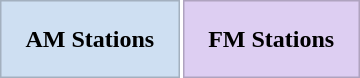<table>
<tr>
<td style="border: 1px solid #a3b0bf; padding: 1em; margin: auto" bgcolor="#cedff2"><strong>AM Stations</strong></td>
<td style="border: 1px solid #afa3bf; padding: 1em; margin: auto" bgcolor="#ddcef2"><strong>FM Stations</strong></td>
</tr>
</table>
